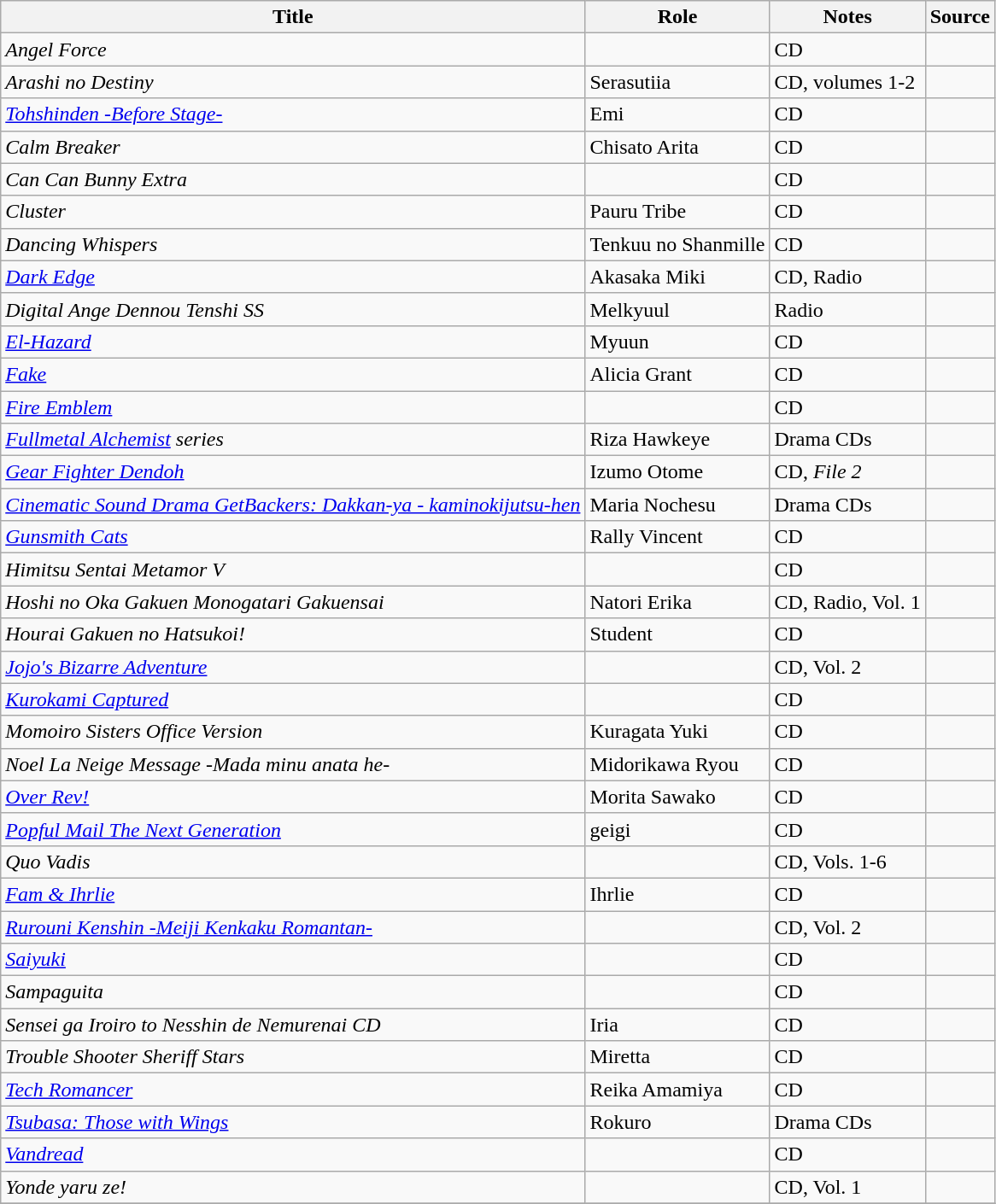<table class="wikitable sortable plainrowheaders">
<tr>
<th>Title</th>
<th>Role</th>
<th class="unsortable">Notes</th>
<th class="unsortable">Source</th>
</tr>
<tr>
<td><em>Angel Force</em></td>
<td></td>
<td>CD</td>
<td></td>
</tr>
<tr>
<td><em>Arashi no Destiny</em></td>
<td>Serasutiia</td>
<td>CD, volumes 1-2</td>
<td></td>
</tr>
<tr>
<td><em><a href='#'>Tohshinden -Before Stage-</a></em></td>
<td>Emi</td>
<td>CD</td>
<td></td>
</tr>
<tr>
<td><em>Calm Breaker</em></td>
<td>Chisato Arita</td>
<td>CD</td>
<td></td>
</tr>
<tr>
<td><em>Can Can Bunny Extra</em></td>
<td></td>
<td>CD</td>
<td></td>
</tr>
<tr>
<td><em>Cluster</em></td>
<td>Pauru Tribe</td>
<td>CD</td>
<td></td>
</tr>
<tr>
<td><em>Dancing Whispers</em></td>
<td>Tenkuu no Shanmille</td>
<td>CD</td>
<td></td>
</tr>
<tr>
<td><em><a href='#'>Dark Edge</a></em></td>
<td>Akasaka Miki</td>
<td>CD, Radio</td>
<td></td>
</tr>
<tr>
<td><em>Digital Ange Dennou Tenshi SS</em></td>
<td>Melkyuul</td>
<td>Radio</td>
<td></td>
</tr>
<tr>
<td><em><a href='#'>El-Hazard</a></em></td>
<td>Myuun</td>
<td>CD</td>
<td></td>
</tr>
<tr>
<td><em><a href='#'>Fake</a></em></td>
<td>Alicia Grant</td>
<td>CD</td>
<td></td>
</tr>
<tr>
<td><em><a href='#'>Fire Emblem</a></em></td>
<td></td>
<td>CD</td>
<td></td>
</tr>
<tr>
<td><em><a href='#'>Fullmetal Alchemist</a> series</em></td>
<td>Riza Hawkeye</td>
<td>Drama CDs</td>
<td></td>
</tr>
<tr>
<td><em><a href='#'>Gear Fighter Dendoh</a></em></td>
<td>Izumo Otome</td>
<td>CD, <em>File 2</em></td>
<td></td>
</tr>
<tr>
<td><em><a href='#'>Cinematic Sound Drama GetBackers: Dakkan-ya - kaminokijutsu-hen</a></em></td>
<td>Maria Nochesu</td>
<td>Drama CDs</td>
<td></td>
</tr>
<tr>
<td><em><a href='#'>Gunsmith Cats</a></em></td>
<td>Rally Vincent</td>
<td>CD</td>
<td></td>
</tr>
<tr>
<td><em>Himitsu Sentai Metamor V</em></td>
<td></td>
<td>CD</td>
<td></td>
</tr>
<tr>
<td><em>Hoshi no Oka Gakuen Monogatari Gakuensai</em></td>
<td>Natori Erika</td>
<td>CD, Radio, Vol. 1</td>
<td></td>
</tr>
<tr>
<td><em>Hourai Gakuen no Hatsukoi!</em></td>
<td>Student</td>
<td>CD</td>
<td></td>
</tr>
<tr>
<td><em><a href='#'>Jojo's Bizarre Adventure</a></em></td>
<td></td>
<td>CD, Vol. 2</td>
<td></td>
</tr>
<tr>
<td><em><a href='#'>Kurokami Captured</a></em></td>
<td></td>
<td>CD</td>
<td></td>
</tr>
<tr>
<td><em>Momoiro Sisters Office Version</em></td>
<td>Kuragata Yuki</td>
<td>CD</td>
<td></td>
</tr>
<tr>
<td><em>Noel La Neige Message -Mada minu anata he-</em></td>
<td>Midorikawa Ryou</td>
<td>CD</td>
<td></td>
</tr>
<tr>
<td><em><a href='#'>Over Rev!</a></em></td>
<td>Morita Sawako</td>
<td>CD</td>
<td></td>
</tr>
<tr>
<td><em><a href='#'>Popful Mail The Next Generation</a></em></td>
<td>geigi</td>
<td>CD</td>
<td></td>
</tr>
<tr>
<td><em>Quo Vadis</em></td>
<td></td>
<td>CD, Vols. 1-6</td>
<td></td>
</tr>
<tr>
<td><em><a href='#'>Fam & Ihrlie</a></em></td>
<td>Ihrlie</td>
<td>CD</td>
<td></td>
</tr>
<tr>
<td><em><a href='#'>Rurouni Kenshin -Meiji Kenkaku Romantan-</a></em></td>
<td></td>
<td>CD, Vol. 2</td>
<td></td>
</tr>
<tr>
<td><em><a href='#'>Saiyuki</a></em></td>
<td></td>
<td>CD</td>
<td></td>
</tr>
<tr>
<td><em>Sampaguita</em></td>
<td></td>
<td>CD</td>
<td></td>
</tr>
<tr>
<td><em>Sensei ga Iroiro to Nesshin de Nemurenai CD</em></td>
<td>Iria</td>
<td>CD</td>
<td></td>
</tr>
<tr>
<td><em>Trouble Shooter Sheriff Stars</em></td>
<td>Miretta</td>
<td>CD</td>
<td></td>
</tr>
<tr>
<td><em><a href='#'>Tech Romancer</a></em></td>
<td>Reika Amamiya</td>
<td>CD</td>
<td></td>
</tr>
<tr>
<td><em><a href='#'>Tsubasa: Those with Wings</a></em></td>
<td>Rokuro</td>
<td>Drama CDs</td>
<td></td>
</tr>
<tr>
<td><em><a href='#'>Vandread</a></em></td>
<td></td>
<td>CD</td>
<td></td>
</tr>
<tr>
<td><em>Yonde yaru ze!</em></td>
<td></td>
<td>CD, Vol. 1</td>
<td></td>
</tr>
<tr>
</tr>
</table>
